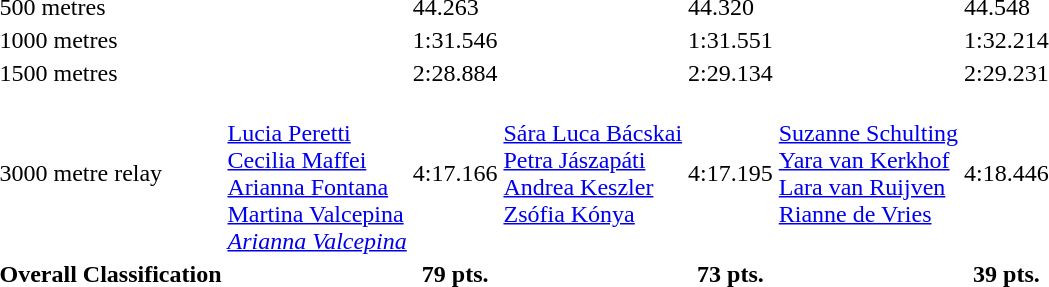<table>
<tr>
<td>500 metres</td>
<td></td>
<td>44.263</td>
<td></td>
<td>44.320</td>
<td></td>
<td>44.548</td>
</tr>
<tr>
<td>1000 metres</td>
<td></td>
<td>1:31.546</td>
<td></td>
<td>1:31.551</td>
<td></td>
<td>1:32.214</td>
</tr>
<tr>
<td>1500 metres</td>
<td></td>
<td>2:28.884</td>
<td></td>
<td>2:29.134</td>
<td></td>
<td>2:29.231</td>
</tr>
<tr>
<td>3000 metre relay</td>
<td><br><a href='#'>Lucia Peretti</a><br><a href='#'>Cecilia Maffei</a><br><a href='#'>Arianna Fontana</a><br><a href='#'>Martina Valcepina</a><br><em><a href='#'>Arianna Valcepina</a></em></td>
<td>4:17.166</td>
<td valign=top><br><a href='#'>Sára Luca Bácskai</a><br><a href='#'>Petra Jászapáti</a><br><a href='#'>Andrea Keszler</a><br><a href='#'>Zsófia Kónya</a></td>
<td>4:17.195</td>
<td valign=top><br><a href='#'>Suzanne Schulting</a><br><a href='#'>Yara van Kerkhof</a><br><a href='#'>Lara van Ruijven</a><br><a href='#'>Rianne de Vries</a></td>
<td>4:18.446</td>
</tr>
<tr>
<th>Overall Classification</th>
<th></th>
<th>79 pts.</th>
<th></th>
<th>73 pts.</th>
<th></th>
<th>39 pts.</th>
</tr>
</table>
